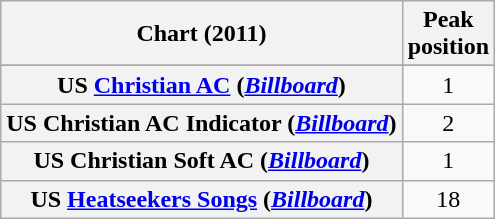<table class="wikitable sortable plainrowheaders" style="text-align:center">
<tr>
<th scope="col">Chart (2011)</th>
<th scope="col">Peak<br> position</th>
</tr>
<tr>
</tr>
<tr>
</tr>
<tr>
</tr>
<tr>
<th scope="row">US <a href='#'>Christian AC</a> (<em><a href='#'>Billboard</a></em>)</th>
<td>1</td>
</tr>
<tr>
<th scope="row">US Christian AC Indicator (<em><a href='#'>Billboard</a></em>)</th>
<td align="center">2</td>
</tr>
<tr>
<th scope="row">US Christian Soft AC (<em><a href='#'>Billboard</a></em>)</th>
<td align="center">1</td>
</tr>
<tr>
<th scope="row">US <a href='#'>Heatseekers Songs</a> (<a href='#'><em>Billboard</em></a>)</th>
<td>18</td>
</tr>
</table>
